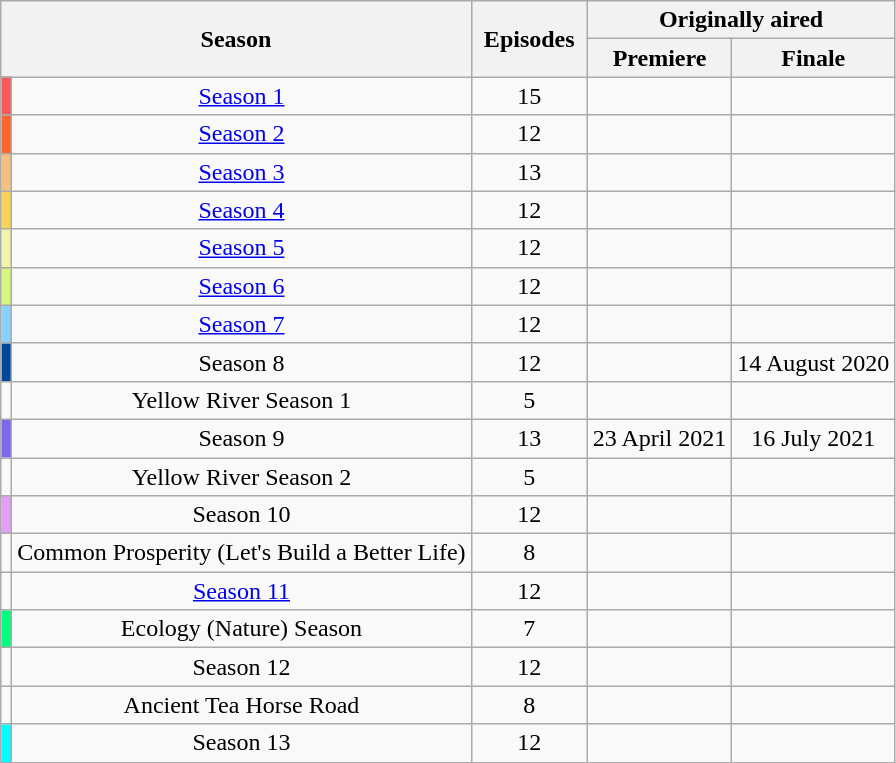<table class="wikitable" style="text-align: center;">
<tr>
<th style="padding: 0 16px;" colspan="2" rowspan="2">Season</th>
<th style="padding: 0 8px;" rowspan="2">Episodes</th>
<th colspan="2">Originally aired</th>
</tr>
<tr>
<th style="padding: 0 12px;">Premiere</th>
<th>Finale</th>
</tr>
<tr>
<td style="background:#FA5858;height:10px;"></td>
<td><a href='#'>Season 1</a></td>
<td>15</td>
<td></td>
<td></td>
</tr>
<tr>
<td style="background:#FE642E;height:10px;"></td>
<td><a href='#'>Season 2</a></td>
<td>12</td>
<td></td>
<td></td>
</tr>
<tr>
<td style="background:#F7BE81;height:10px;"></td>
<td><a href='#'>Season 3</a></td>
<td>13</td>
<td></td>
<td></td>
</tr>
<tr>
<td style="background:#F7D358;height:10px;"></td>
<td><a href='#'>Season 4</a></td>
<td>12</td>
<td></td>
<td></td>
</tr>
<tr>
<td style="background:#F2F5A9;height:10px;"></td>
<td><a href='#'>Season 5</a></td>
<td>12</td>
<td></td>
<td></td>
</tr>
<tr>
<td style="background:#D8F781;height:10px;"></td>
<td><a href='#'>Season 6</a></td>
<td>12</td>
<td></td>
<td></td>
</tr>
<tr>
<td style="background:#8BCFFF;height:10px;"></td>
<td><a href='#'>Season 7</a></td>
<td>12</td>
<td></td>
<td></td>
</tr>
<tr>
<td style="background:#004999;height:10px;"></td>
<td>Season 8</td>
<td>12</td>
<td></td>
<td>14 August 2020</td>
</tr>
<tr>
<td style="background:#white;height:10px;"></td>
<td>Yellow River Season 1</td>
<td>5</td>
<td></td>
<td></td>
</tr>
<tr>
<td style="background:#7B68EE;height:10px;"></td>
<td>Season 9</td>
<td>13</td>
<td>23 April 2021</td>
<td>16 July 2021</td>
</tr>
<tr>
<td style="background:#white;height:10px;"></td>
<td>Yellow River Season 2</td>
<td>5</td>
<td></td>
<td></td>
</tr>
<tr>
<td style="background:#E39FF6;height:10px;"></td>
<td>Season 10</td>
<td>12</td>
<td></td>
<td></td>
</tr>
<tr>
<td style="background:#white;height:10px;"></td>
<td>Common Prosperity (Let's Build a Better Life)</td>
<td>8</td>
<td></td>
<td></td>
</tr>
<tr>
<td style="background:#white;height:10px;"></td>
<td><a href='#'>Season 11</a></td>
<td>12</td>
<td></td>
<td></td>
</tr>
<tr>
<td style="background:#00FF80;height:10px;"></td>
<td>Ecology (Nature) Season</td>
<td>7</td>
<td></td>
<td></td>
</tr>
<tr>
<td style="background:#white;height:10px;"></td>
<td>Season 12</td>
<td>12</td>
<td></td>
<td></td>
</tr>
<tr>
<td style="background:#white;height:10px;"></td>
<td>Ancient Tea Horse Road</td>
<td>8</td>
<td></td>
<td></td>
</tr>
<tr>
<td style="background:#00FFFF;height:10px;"></td>
<td>Season 13</td>
<td>12</td>
<td></td>
<td></td>
</tr>
</table>
